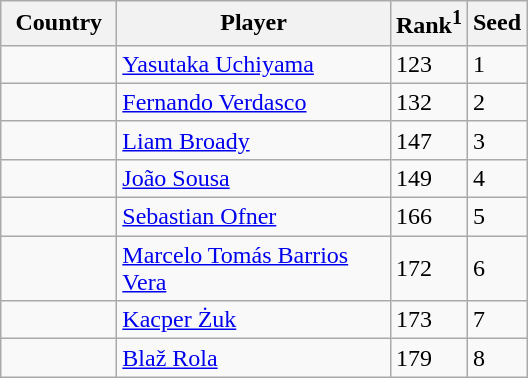<table class="sortable wikitable">
<tr>
<th width="70">Country</th>
<th width="175">Player</th>
<th>Rank<sup>1</sup></th>
<th>Seed</th>
</tr>
<tr>
<td></td>
<td><a href='#'>Yasutaka Uchiyama</a></td>
<td>123</td>
<td>1</td>
</tr>
<tr>
<td></td>
<td><a href='#'>Fernando Verdasco</a></td>
<td>132</td>
<td>2</td>
</tr>
<tr>
<td></td>
<td><a href='#'>Liam Broady</a></td>
<td>147</td>
<td>3</td>
</tr>
<tr>
<td></td>
<td><a href='#'>João Sousa</a></td>
<td>149</td>
<td>4</td>
</tr>
<tr>
<td></td>
<td><a href='#'>Sebastian Ofner</a></td>
<td>166</td>
<td>5</td>
</tr>
<tr>
<td></td>
<td><a href='#'>Marcelo Tomás Barrios Vera</a></td>
<td>172</td>
<td>6</td>
</tr>
<tr>
<td></td>
<td><a href='#'>Kacper Żuk</a></td>
<td>173</td>
<td>7</td>
</tr>
<tr>
<td></td>
<td><a href='#'>Blaž Rola</a></td>
<td>179</td>
<td>8</td>
</tr>
</table>
